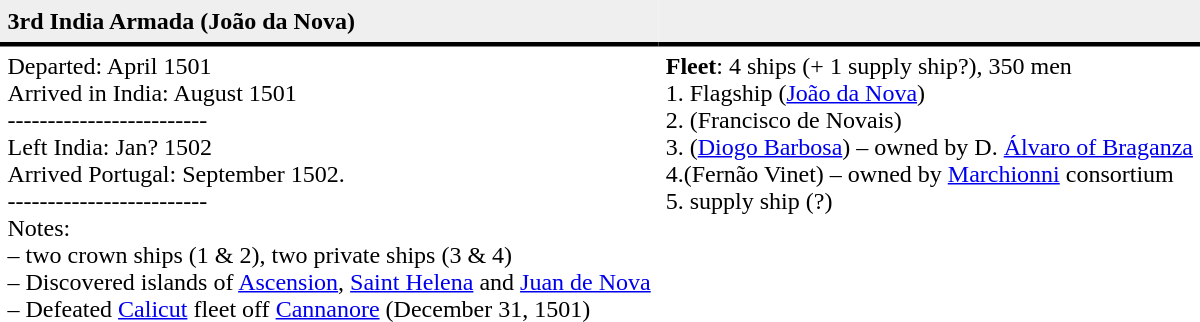<table class="toccolours" cellpadding="5" style="border-collapse:collapse">
<tr>
<td style="border-bottom:3px solid; background:#efefef;"><strong>3rd India Armada (João da Nova)</strong></td>
<td style="border-bottom:3px solid; background:#efefef;"></td>
</tr>
<tr>
</tr>
<tr valign="top">
<td>Departed: April 1501 <br> Arrived in India: August 1501 <br> -------------------------<br>Left India: Jan? 1502 <br> Arrived Portugal: September 1502. <br>-------------------------<br>Notes: <br>– two crown ships (1 & 2), two private ships (3 & 4)<br>– Discovered islands of <a href='#'>Ascension</a>, <a href='#'>Saint Helena</a> and <a href='#'>Juan de Nova</a><br>– Defeated <a href='#'>Calicut</a> fleet off <a href='#'>Cannanore</a> (December 31, 1501)</td>
<td><strong>Fleet</strong>: 4 ships (+ 1 supply ship?), 350 men<br> 1. Flagship (<a href='#'>João da Nova</a>)<br> 2. (Francisco de Novais)<br> 3. (<a href='#'>Diogo Barbosa</a>) – owned by D. <a href='#'>Álvaro of Braganza</a><br> 4.(Fernão Vinet) – owned by <a href='#'>Marchionni</a> consortium <br> 5. supply ship (?)</td>
</tr>
</table>
